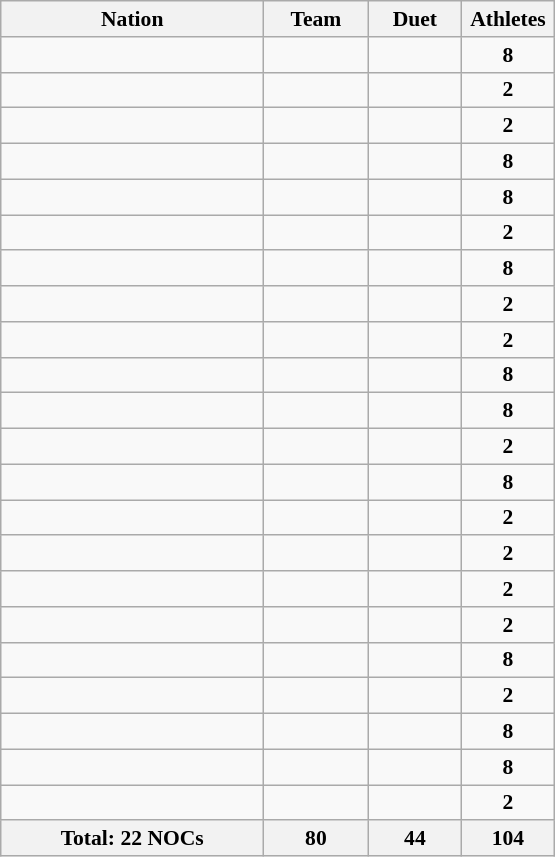<table class="wikitable sortable" width=370 style="text-align:center; font-size:90%">
<tr>
<th>Nation</th>
<th>Team</th>
<th>Duet</th>
<th width=55>Athletes</th>
</tr>
<tr>
<td style="text-align:left;"></td>
<td></td>
<td></td>
<td><strong>8</strong></td>
</tr>
<tr>
<td style="text-align:left;"></td>
<td></td>
<td></td>
<td><strong>2</strong></td>
</tr>
<tr>
<td style="text-align:left;"></td>
<td></td>
<td></td>
<td><strong>2</strong></td>
</tr>
<tr>
<td style="text-align:left;"></td>
<td></td>
<td></td>
<td><strong>8</strong></td>
</tr>
<tr>
<td style="text-align:left;"></td>
<td></td>
<td></td>
<td><strong>8</strong></td>
</tr>
<tr>
<td style="text-align:left;"></td>
<td></td>
<td></td>
<td><strong>2</strong></td>
</tr>
<tr>
<td style="text-align:left;"></td>
<td></td>
<td></td>
<td><strong>8</strong></td>
</tr>
<tr>
<td style="text-align:left;"></td>
<td></td>
<td></td>
<td><strong>2</strong></td>
</tr>
<tr>
<td style="text-align:left;"></td>
<td></td>
<td></td>
<td><strong>2</strong></td>
</tr>
<tr>
<td style="text-align:left;"></td>
<td></td>
<td></td>
<td><strong>8</strong></td>
</tr>
<tr>
<td style="text-align:left;"></td>
<td></td>
<td></td>
<td><strong>8</strong></td>
</tr>
<tr>
<td style="text-align:left;"></td>
<td></td>
<td></td>
<td><strong>2</strong></td>
</tr>
<tr>
<td style="text-align:left;"></td>
<td></td>
<td></td>
<td><strong>8</strong></td>
</tr>
<tr>
<td style="text-align:left;"></td>
<td></td>
<td></td>
<td><strong>2</strong></td>
</tr>
<tr>
<td style="text-align:left;"></td>
<td></td>
<td></td>
<td><strong>2</strong></td>
</tr>
<tr>
<td style="text-align:left;"></td>
<td></td>
<td></td>
<td><strong>2</strong></td>
</tr>
<tr>
<td style="text-align:left;"></td>
<td></td>
<td></td>
<td><strong>2</strong></td>
</tr>
<tr>
<td style="text-align:left;"></td>
<td></td>
<td></td>
<td><strong>8</strong></td>
</tr>
<tr>
<td style="text-align:left;"></td>
<td></td>
<td></td>
<td><strong>2</strong></td>
</tr>
<tr>
<td style="text-align:left;"></td>
<td></td>
<td></td>
<td><strong>8</strong></td>
</tr>
<tr>
<td style="text-align:left;"></td>
<td></td>
<td></td>
<td><strong>8</strong></td>
</tr>
<tr>
<td style="text-align:left;"></td>
<td></td>
<td></td>
<td><strong>2</strong></td>
</tr>
<tr>
<th>Total: 22 NOCs</th>
<th>80</th>
<th>44</th>
<th>104</th>
</tr>
</table>
